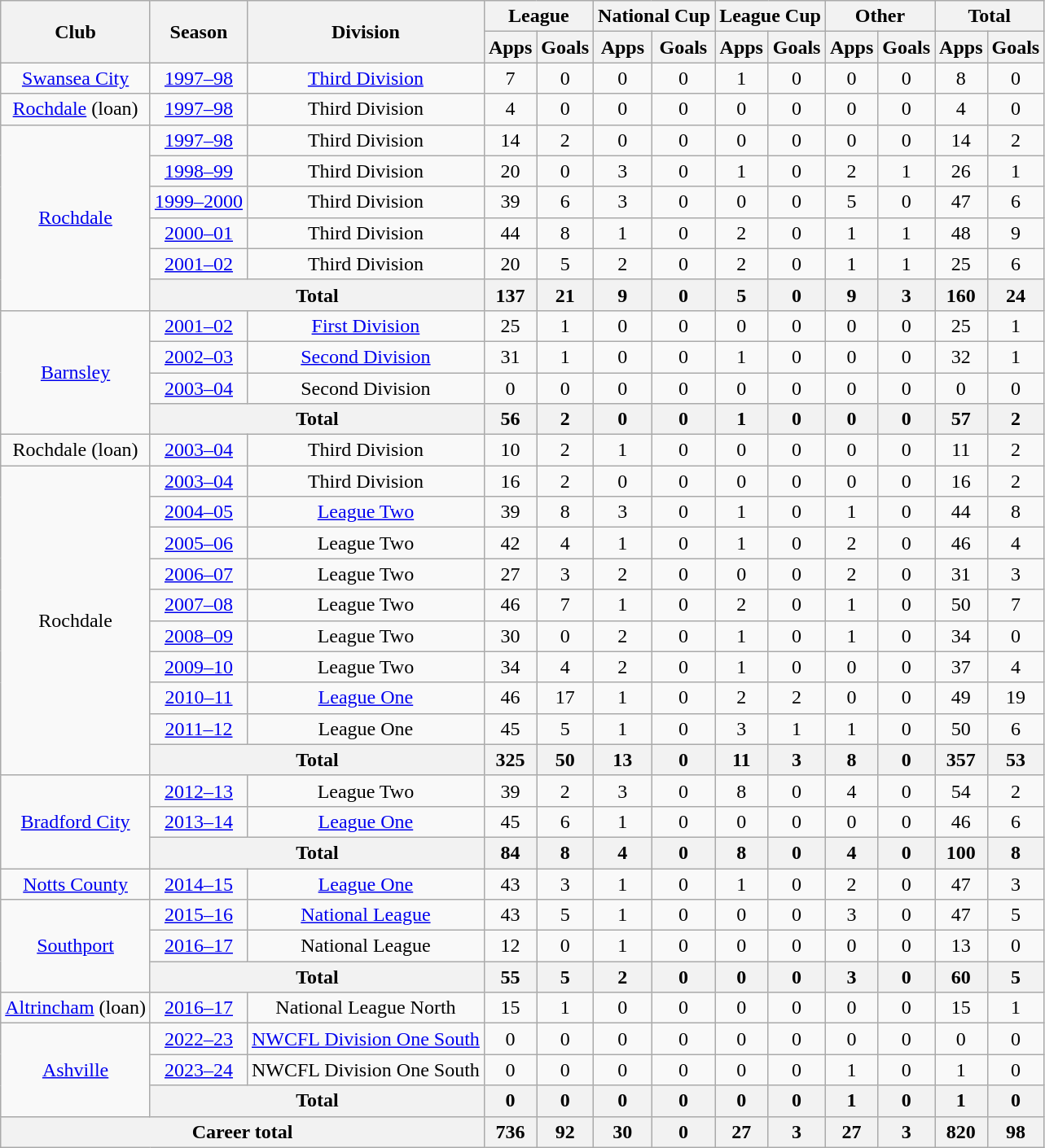<table class="wikitable" style="text-align:center;">
<tr>
<th rowspan="2">Club</th>
<th rowspan="2">Season</th>
<th rowspan="2">Division</th>
<th colspan="2">League</th>
<th colspan="2">National Cup</th>
<th colspan="2">League Cup</th>
<th colspan="2">Other</th>
<th colspan="2">Total</th>
</tr>
<tr>
<th>Apps</th>
<th>Goals</th>
<th>Apps</th>
<th>Goals</th>
<th>Apps</th>
<th>Goals</th>
<th>Apps</th>
<th>Goals</th>
<th>Apps</th>
<th>Goals</th>
</tr>
<tr>
<td><a href='#'>Swansea City</a></td>
<td><a href='#'>1997–98</a></td>
<td><a href='#'>Third Division</a></td>
<td>7</td>
<td>0</td>
<td>0</td>
<td>0</td>
<td>1</td>
<td>0</td>
<td>0</td>
<td>0</td>
<td>8</td>
<td>0</td>
</tr>
<tr>
<td><a href='#'>Rochdale</a> (loan)</td>
<td><a href='#'>1997–98</a></td>
<td>Third Division</td>
<td>4</td>
<td>0</td>
<td>0</td>
<td>0</td>
<td>0</td>
<td>0</td>
<td>0</td>
<td>0</td>
<td>4</td>
<td>0</td>
</tr>
<tr>
<td rowspan="6"><a href='#'>Rochdale</a></td>
<td><a href='#'>1997–98</a></td>
<td>Third Division</td>
<td>14</td>
<td>2</td>
<td>0</td>
<td>0</td>
<td>0</td>
<td>0</td>
<td>0</td>
<td>0</td>
<td>14</td>
<td>2</td>
</tr>
<tr>
<td><a href='#'>1998–99</a></td>
<td>Third Division</td>
<td>20</td>
<td>0</td>
<td>3</td>
<td>0</td>
<td>1</td>
<td>0</td>
<td>2</td>
<td>1</td>
<td>26</td>
<td>1</td>
</tr>
<tr>
<td><a href='#'>1999–2000</a></td>
<td>Third Division</td>
<td>39</td>
<td>6</td>
<td>3</td>
<td>0</td>
<td>0</td>
<td>0</td>
<td>5</td>
<td>0</td>
<td>47</td>
<td>6</td>
</tr>
<tr>
<td><a href='#'>2000–01</a></td>
<td>Third Division</td>
<td>44</td>
<td>8</td>
<td>1</td>
<td>0</td>
<td>2</td>
<td>0</td>
<td>1</td>
<td>1</td>
<td>48</td>
<td>9</td>
</tr>
<tr>
<td><a href='#'>2001–02</a></td>
<td>Third Division</td>
<td>20</td>
<td>5</td>
<td>2</td>
<td>0</td>
<td>2</td>
<td>0</td>
<td>1</td>
<td>1</td>
<td>25</td>
<td>6</td>
</tr>
<tr>
<th colspan="2">Total</th>
<th>137</th>
<th>21</th>
<th>9</th>
<th>0</th>
<th>5</th>
<th>0</th>
<th>9</th>
<th>3</th>
<th>160</th>
<th>24</th>
</tr>
<tr>
<td rowspan="4"><a href='#'>Barnsley</a></td>
<td><a href='#'>2001–02</a></td>
<td><a href='#'>First Division</a></td>
<td>25</td>
<td>1</td>
<td>0</td>
<td>0</td>
<td>0</td>
<td>0</td>
<td>0</td>
<td>0</td>
<td>25</td>
<td>1</td>
</tr>
<tr>
<td><a href='#'>2002–03</a></td>
<td><a href='#'>Second Division</a></td>
<td>31</td>
<td>1</td>
<td>0</td>
<td>0</td>
<td>1</td>
<td>0</td>
<td>0</td>
<td>0</td>
<td>32</td>
<td>1</td>
</tr>
<tr>
<td><a href='#'>2003–04</a></td>
<td>Second Division</td>
<td>0</td>
<td>0</td>
<td>0</td>
<td>0</td>
<td>0</td>
<td>0</td>
<td>0</td>
<td>0</td>
<td>0</td>
<td>0</td>
</tr>
<tr>
<th colspan="2">Total</th>
<th>56</th>
<th>2</th>
<th>0</th>
<th>0</th>
<th>1</th>
<th>0</th>
<th>0</th>
<th>0</th>
<th>57</th>
<th>2</th>
</tr>
<tr>
<td>Rochdale (loan)</td>
<td><a href='#'>2003–04</a></td>
<td>Third Division</td>
<td>10</td>
<td>2</td>
<td>1</td>
<td>0</td>
<td>0</td>
<td>0</td>
<td>0</td>
<td>0</td>
<td>11</td>
<td>2</td>
</tr>
<tr>
<td rowspan="10">Rochdale</td>
<td><a href='#'>2003–04</a></td>
<td>Third Division</td>
<td>16</td>
<td>2</td>
<td>0</td>
<td>0</td>
<td>0</td>
<td>0</td>
<td>0</td>
<td>0</td>
<td>16</td>
<td>2</td>
</tr>
<tr>
<td><a href='#'>2004–05</a></td>
<td><a href='#'>League Two</a></td>
<td>39</td>
<td>8</td>
<td>3</td>
<td>0</td>
<td>1</td>
<td>0</td>
<td>1</td>
<td>0</td>
<td>44</td>
<td>8</td>
</tr>
<tr>
<td><a href='#'>2005–06</a></td>
<td>League Two</td>
<td>42</td>
<td>4</td>
<td>1</td>
<td>0</td>
<td>1</td>
<td>0</td>
<td>2</td>
<td>0</td>
<td>46</td>
<td>4</td>
</tr>
<tr>
<td><a href='#'>2006–07</a></td>
<td>League Two</td>
<td>27</td>
<td>3</td>
<td>2</td>
<td>0</td>
<td>0</td>
<td>0</td>
<td>2</td>
<td>0</td>
<td>31</td>
<td>3</td>
</tr>
<tr>
<td><a href='#'>2007–08</a></td>
<td>League Two</td>
<td>46</td>
<td>7</td>
<td>1</td>
<td>0</td>
<td>2</td>
<td>0</td>
<td>1</td>
<td>0</td>
<td>50</td>
<td>7</td>
</tr>
<tr>
<td><a href='#'>2008–09</a></td>
<td>League Two</td>
<td>30</td>
<td>0</td>
<td>2</td>
<td>0</td>
<td>1</td>
<td>0</td>
<td>1</td>
<td>0</td>
<td>34</td>
<td>0</td>
</tr>
<tr>
<td><a href='#'>2009–10</a></td>
<td>League Two</td>
<td>34</td>
<td>4</td>
<td>2</td>
<td>0</td>
<td>1</td>
<td>0</td>
<td>0</td>
<td>0</td>
<td>37</td>
<td>4</td>
</tr>
<tr>
<td><a href='#'>2010–11</a></td>
<td><a href='#'>League One</a></td>
<td>46</td>
<td>17</td>
<td>1</td>
<td>0</td>
<td>2</td>
<td>2</td>
<td>0</td>
<td>0</td>
<td>49</td>
<td>19</td>
</tr>
<tr>
<td><a href='#'>2011–12</a></td>
<td>League One</td>
<td>45</td>
<td>5</td>
<td>1</td>
<td>0</td>
<td>3</td>
<td>1</td>
<td>1</td>
<td>0</td>
<td>50</td>
<td>6</td>
</tr>
<tr>
<th colspan="2">Total</th>
<th>325</th>
<th>50</th>
<th>13</th>
<th>0</th>
<th>11</th>
<th>3</th>
<th>8</th>
<th>0</th>
<th>357</th>
<th>53</th>
</tr>
<tr>
<td rowspan="3"><a href='#'>Bradford City</a></td>
<td><a href='#'>2012–13</a></td>
<td>League Two</td>
<td>39</td>
<td>2</td>
<td>3</td>
<td>0</td>
<td>8</td>
<td>0</td>
<td>4</td>
<td>0</td>
<td>54</td>
<td>2</td>
</tr>
<tr>
<td><a href='#'>2013–14</a></td>
<td><a href='#'>League One</a></td>
<td>45</td>
<td>6</td>
<td>1</td>
<td>0</td>
<td>0</td>
<td>0</td>
<td>0</td>
<td>0</td>
<td>46</td>
<td>6</td>
</tr>
<tr>
<th colspan="2">Total</th>
<th>84</th>
<th>8</th>
<th>4</th>
<th>0</th>
<th>8</th>
<th>0</th>
<th>4</th>
<th>0</th>
<th>100</th>
<th>8</th>
</tr>
<tr>
<td><a href='#'>Notts County</a></td>
<td><a href='#'>2014–15</a></td>
<td><a href='#'>League One</a></td>
<td>43</td>
<td>3</td>
<td>1</td>
<td>0</td>
<td>1</td>
<td>0</td>
<td>2</td>
<td>0</td>
<td>47</td>
<td>3</td>
</tr>
<tr>
<td rowspan="3"><a href='#'>Southport</a></td>
<td><a href='#'>2015–16</a></td>
<td><a href='#'>National League</a></td>
<td>43</td>
<td>5</td>
<td>1</td>
<td>0</td>
<td>0</td>
<td>0</td>
<td>3</td>
<td>0</td>
<td>47</td>
<td>5</td>
</tr>
<tr>
<td><a href='#'>2016–17</a></td>
<td>National League</td>
<td>12</td>
<td>0</td>
<td>1</td>
<td>0</td>
<td>0</td>
<td>0</td>
<td>0</td>
<td>0</td>
<td>13</td>
<td>0</td>
</tr>
<tr>
<th colspan="2">Total</th>
<th>55</th>
<th>5</th>
<th>2</th>
<th>0</th>
<th>0</th>
<th>0</th>
<th>3</th>
<th>0</th>
<th>60</th>
<th>5</th>
</tr>
<tr>
<td><a href='#'>Altrincham</a> (loan)</td>
<td><a href='#'>2016–17</a></td>
<td>National League North</td>
<td>15</td>
<td>1</td>
<td>0</td>
<td>0</td>
<td>0</td>
<td>0</td>
<td>0</td>
<td>0</td>
<td>15</td>
<td>1</td>
</tr>
<tr>
<td rowspan="3"><a href='#'>Ashville</a></td>
<td><a href='#'>2022–23</a></td>
<td><a href='#'>NWCFL Division One South</a></td>
<td>0</td>
<td>0</td>
<td>0</td>
<td>0</td>
<td>0</td>
<td>0</td>
<td>0</td>
<td>0</td>
<td>0</td>
<td>0</td>
</tr>
<tr>
<td><a href='#'>2023–24</a></td>
<td>NWCFL Division One South</td>
<td>0</td>
<td>0</td>
<td>0</td>
<td>0</td>
<td>0</td>
<td>0</td>
<td>1</td>
<td>0</td>
<td>1</td>
<td>0</td>
</tr>
<tr>
<th colspan="2">Total</th>
<th>0</th>
<th>0</th>
<th>0</th>
<th>0</th>
<th>0</th>
<th>0</th>
<th>1</th>
<th>0</th>
<th>1</th>
<th>0</th>
</tr>
<tr>
<th colspan="3">Career total</th>
<th>736</th>
<th>92</th>
<th>30</th>
<th>0</th>
<th>27</th>
<th>3</th>
<th>27</th>
<th>3</th>
<th>820</th>
<th>98</th>
</tr>
</table>
